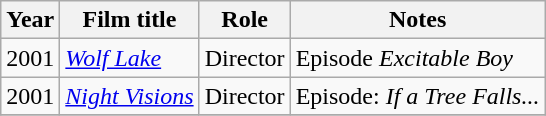<table class="wikitable sortable">
<tr>
<th>Year</th>
<th>Film title</th>
<th>Role</th>
<th class="unsortable">Notes</th>
</tr>
<tr>
<td>2001</td>
<td><em><a href='#'>Wolf Lake</a></em></td>
<td>Director</td>
<td>Episode <em>Excitable Boy</em></td>
</tr>
<tr>
<td>2001</td>
<td><em><a href='#'>Night Visions</a></em></td>
<td>Director</td>
<td>Episode: <em>If a Tree Falls...</em></td>
</tr>
<tr>
</tr>
</table>
